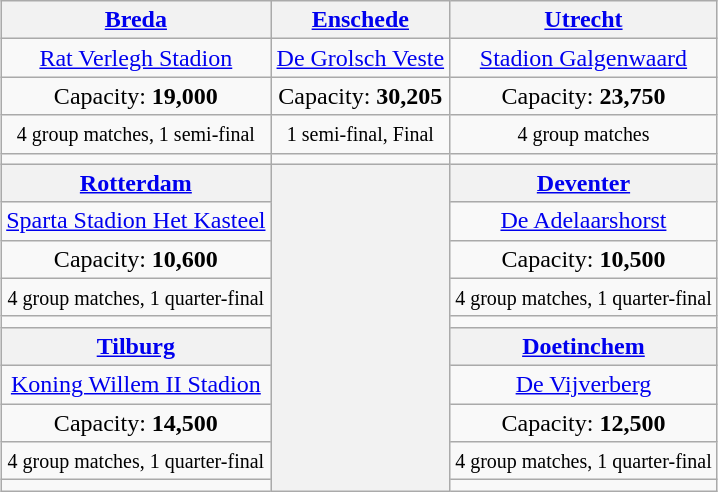<table class="wikitable" style="margin:1em auto; text-align:center">
<tr>
<th><a href='#'>Breda</a></th>
<th><a href='#'>Enschede</a></th>
<th><a href='#'>Utrecht</a></th>
</tr>
<tr>
<td><a href='#'>Rat Verlegh Stadion</a></td>
<td><a href='#'>De Grolsch Veste</a></td>
<td><a href='#'>Stadion Galgenwaard</a></td>
</tr>
<tr>
<td>Capacity: <strong>19,000</strong></td>
<td>Capacity: <strong>30,205</strong></td>
<td>Capacity: <strong>23,750</strong></td>
</tr>
<tr>
<td><small>4 group matches, 1 semi-final</small></td>
<td><small>1 semi-final, Final</small></td>
<td><small>4 group matches</small></td>
</tr>
<tr>
<td></td>
<td></td>
<td></td>
</tr>
<tr>
<th><a href='#'>Rotterdam</a></th>
<th rowspan=10><div><br></div></th>
<th><a href='#'>Deventer</a></th>
</tr>
<tr>
<td><a href='#'>Sparta Stadion Het Kasteel</a></td>
<td><a href='#'>De Adelaarshorst</a></td>
</tr>
<tr>
<td>Capacity: <strong>10,600</strong></td>
<td>Capacity: <strong>10,500</strong></td>
</tr>
<tr>
<td><small>4 group matches, 1 quarter-final</small></td>
<td><small>4 group matches, 1 quarter-final</small></td>
</tr>
<tr>
<td></td>
<td></td>
</tr>
<tr>
<th><a href='#'>Tilburg</a></th>
<th><a href='#'>Doetinchem</a></th>
</tr>
<tr>
<td><a href='#'>Koning Willem II Stadion</a></td>
<td><a href='#'>De Vijverberg</a></td>
</tr>
<tr>
<td>Capacity: <strong>14,500</strong></td>
<td>Capacity: <strong>12,500</strong></td>
</tr>
<tr>
<td><small>4 group matches, 1 quarter-final</small></td>
<td><small>4 group matches, 1 quarter-final</small></td>
</tr>
<tr>
<td></td>
<td></td>
</tr>
</table>
